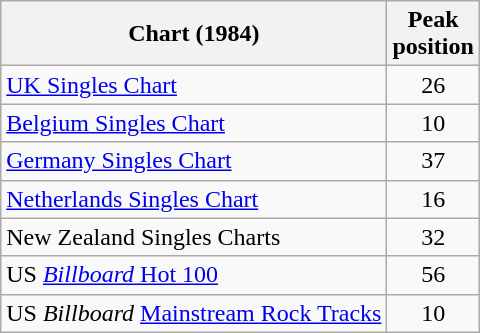<table class="wikitable sortable">
<tr>
<th>Chart (1984)</th>
<th>Peak<br>position</th>
</tr>
<tr>
<td><a href='#'>UK Singles Chart</a></td>
<td style="text-align:center;">26</td>
</tr>
<tr>
<td><a href='#'>Belgium Singles Chart</a></td>
<td style="text-align:center;">10</td>
</tr>
<tr>
<td><a href='#'>Germany Singles Chart</a></td>
<td style="text-align:center;">37</td>
</tr>
<tr>
<td><a href='#'>Netherlands Singles Chart</a></td>
<td style="text-align:center;">16</td>
</tr>
<tr>
<td>New Zealand Singles Charts</td>
<td style="text-align:center;">32</td>
</tr>
<tr>
<td>US <a href='#'><em>Billboard</em> Hot 100</a></td>
<td style="text-align:center;">56</td>
</tr>
<tr>
<td>US <em>Billboard</em> <a href='#'>Mainstream Rock Tracks</a></td>
<td style="text-align:center;">10</td>
</tr>
</table>
